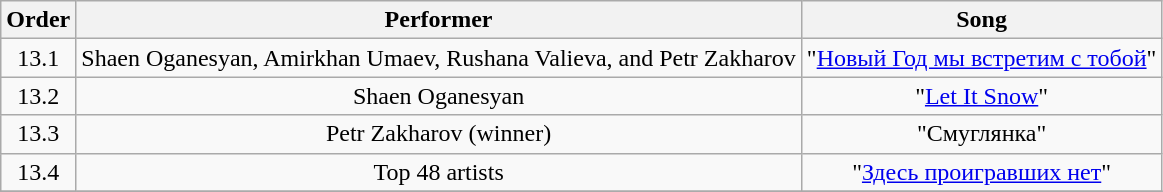<table class="wikitable" style="text-align:center;">
<tr>
<th>Order</th>
<th>Performer</th>
<th>Song</th>
</tr>
<tr>
<td>13.1</td>
<td>Shaen Oganesyan, Amirkhan Umaev, Rushana Valieva, and Petr Zakharov</td>
<td>"<a href='#'>Новый Год мы встретим с тобой</a>"</td>
</tr>
<tr>
<td>13.2</td>
<td>Shaen Oganesyan</td>
<td>"<a href='#'>Let It Snow</a>"</td>
</tr>
<tr>
<td>13.3</td>
<td>Petr Zakharov (winner)</td>
<td>"Смуглянка"</td>
</tr>
<tr>
<td>13.4</td>
<td>Top 48 artists</td>
<td>"<a href='#'>Здесь проигравших нет</a>"</td>
</tr>
<tr>
</tr>
</table>
